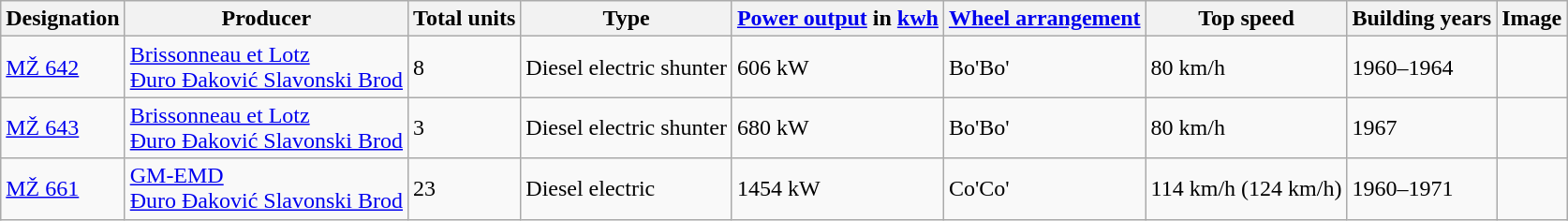<table class="wikitable sortable">
<tr>
<th>Designation</th>
<th>Producer</th>
<th>Total units</th>
<th>Type</th>
<th><a href='#'>Power output</a> in <a href='#'>kwh</a></th>
<th><a href='#'>Wheel arrangement</a></th>
<th>Top speed</th>
<th>Building years</th>
<th class="unsortable">Image</th>
</tr>
<tr>
<td><a href='#'>MŽ 642</a></td>
<td><a href='#'>Brissonneau et Lotz</a><br><a href='#'>Đuro Đaković Slavonski Brod</a></td>
<td>8</td>
<td>Diesel electric shunter</td>
<td>606 kW</td>
<td>Bo'Bo'</td>
<td>80 km/h</td>
<td>1960–1964</td>
<td></td>
</tr>
<tr>
<td><a href='#'>MŽ 643</a></td>
<td><a href='#'>Brissonneau et Lotz</a><br><a href='#'>Đuro Đaković Slavonski Brod</a></td>
<td>3</td>
<td>Diesel electric shunter</td>
<td>680 kW</td>
<td>Bo'Bo'</td>
<td>80 km/h</td>
<td>1967</td>
<td></td>
</tr>
<tr>
<td><a href='#'>MŽ 661</a></td>
<td><a href='#'>GM-EMD</a><br><a href='#'>Đuro Đaković Slavonski Brod</a></td>
<td>23</td>
<td>Diesel electric</td>
<td>1454 kW</td>
<td>Co'Co'</td>
<td>114 km/h (124 km/h)</td>
<td>1960–1971</td>
<td></td>
</tr>
</table>
